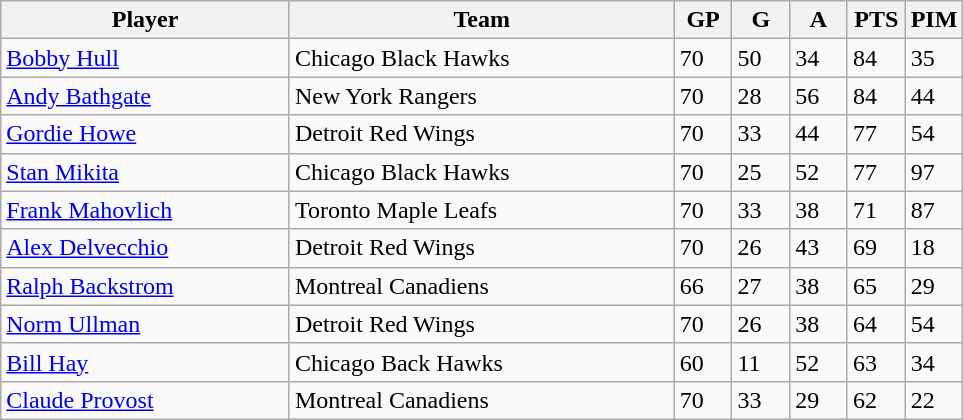<table class="wikitable">
<tr>
<th bgcolor="#DDDDFF" width="30%">Player</th>
<th bgcolor="#DDDDFF" width="40%">Team</th>
<th bgcolor="#DDDDFF" width="6%">GP</th>
<th bgcolor="#DDDDFF" width="6%">G</th>
<th bgcolor="#DDDDFF" width="6%">A</th>
<th bgcolor="#DDDDFF" width="6%">PTS</th>
<th bgcolor="#DDDDFF" width="6%">PIM</th>
</tr>
<tr>
<td><a href='#'>Bobby Hull</a></td>
<td>Chicago Black Hawks</td>
<td>70</td>
<td>50</td>
<td>34</td>
<td>84</td>
<td>35</td>
</tr>
<tr>
<td><a href='#'>Andy Bathgate</a></td>
<td>New York Rangers</td>
<td>70</td>
<td>28</td>
<td>56</td>
<td>84</td>
<td>44</td>
</tr>
<tr>
<td><a href='#'>Gordie Howe</a></td>
<td>Detroit Red Wings</td>
<td>70</td>
<td>33</td>
<td>44</td>
<td>77</td>
<td>54</td>
</tr>
<tr>
<td><a href='#'>Stan Mikita</a></td>
<td>Chicago Black Hawks</td>
<td>70</td>
<td>25</td>
<td>52</td>
<td>77</td>
<td>97</td>
</tr>
<tr>
<td><a href='#'>Frank Mahovlich</a></td>
<td>Toronto Maple Leafs</td>
<td>70</td>
<td>33</td>
<td>38</td>
<td>71</td>
<td>87</td>
</tr>
<tr>
<td><a href='#'>Alex Delvecchio</a></td>
<td>Detroit Red Wings</td>
<td>70</td>
<td>26</td>
<td>43</td>
<td>69</td>
<td>18</td>
</tr>
<tr>
<td><a href='#'>Ralph Backstrom</a></td>
<td>Montreal Canadiens</td>
<td>66</td>
<td>27</td>
<td>38</td>
<td>65</td>
<td>29</td>
</tr>
<tr>
<td><a href='#'>Norm Ullman</a></td>
<td>Detroit Red Wings</td>
<td>70</td>
<td>26</td>
<td>38</td>
<td>64</td>
<td>54</td>
</tr>
<tr>
<td><a href='#'>Bill Hay</a></td>
<td>Chicago Back Hawks</td>
<td>60</td>
<td>11</td>
<td>52</td>
<td>63</td>
<td>34</td>
</tr>
<tr>
<td><a href='#'>Claude Provost</a></td>
<td>Montreal Canadiens</td>
<td>70</td>
<td>33</td>
<td>29</td>
<td>62</td>
<td>22</td>
</tr>
</table>
